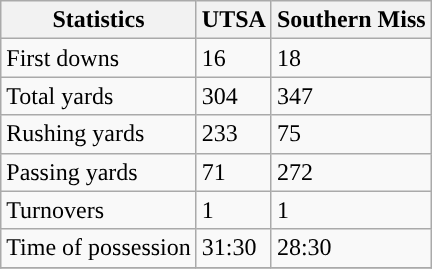<table class="wikitable">
<tr>
<th>Statistics</th>
<th>UTSA</th>
<th>Southern Miss</th>
</tr>
<tr>
<td>First downs</td>
<td>16</td>
<td>18</td>
</tr>
<tr>
<td>Total yards</td>
<td>304</td>
<td>347</td>
</tr>
<tr>
<td>Rushing yards</td>
<td>233</td>
<td>75</td>
</tr>
<tr>
<td>Passing yards</td>
<td>71</td>
<td>272</td>
</tr>
<tr>
<td>Turnovers</td>
<td>1</td>
<td>1</td>
</tr>
<tr>
<td>Time of possession</td>
<td>31:30</td>
<td>28:30</td>
</tr>
<tr>
</tr>
</table>
